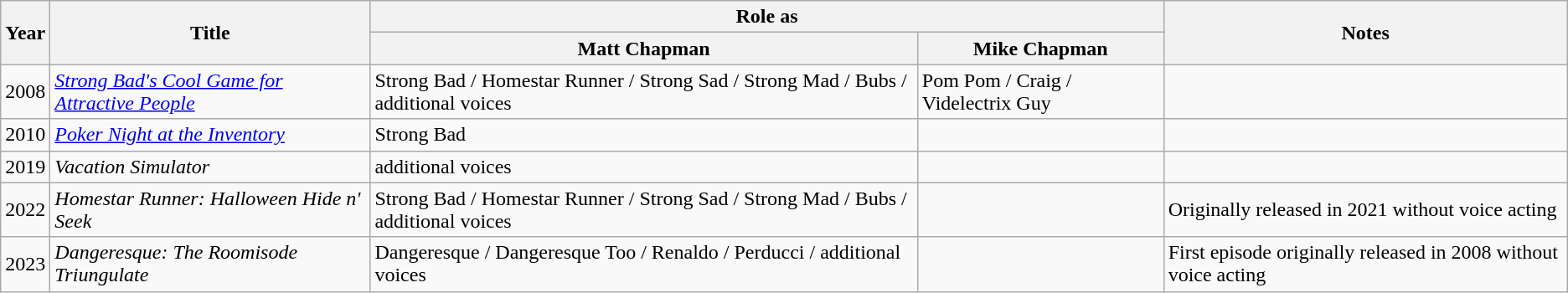<table class="wikitable">
<tr>
<th rowspan="2">Year</th>
<th rowspan="2">Title</th>
<th colspan="2">Role as</th>
<th rowspan="2">Notes</th>
</tr>
<tr>
<th>Matt Chapman</th>
<th>Mike Chapman</th>
</tr>
<tr>
<td>2008</td>
<td><em><a href='#'>Strong Bad's Cool Game for Attractive People</a></em></td>
<td>Strong Bad / Homestar Runner / Strong Sad / Strong Mad / Bubs / additional voices</td>
<td>Pom Pom / Craig / Videlectrix Guy</td>
<td></td>
</tr>
<tr>
<td>2010</td>
<td><em><a href='#'>Poker Night at the Inventory</a></em></td>
<td>Strong Bad</td>
<td></td>
<td></td>
</tr>
<tr>
<td>2019</td>
<td><em>Vacation Simulator</em></td>
<td>additional voices</td>
<td></td>
<td></td>
</tr>
<tr>
<td>2022</td>
<td><em>Homestar Runner: Halloween Hide n' Seek</em></td>
<td>Strong Bad / Homestar Runner / Strong Sad / Strong Mad / Bubs / additional voices</td>
<td></td>
<td>Originally released in 2021 without voice acting</td>
</tr>
<tr>
<td>2023</td>
<td><em>Dangeresque: The Roomisode Triungulate</em></td>
<td>Dangeresque / Dangeresque Too / Renaldo / Perducci / additional voices</td>
<td></td>
<td>First episode originally released in 2008 without voice acting</td>
</tr>
</table>
